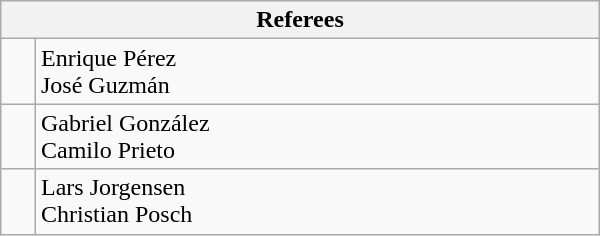<table class="wikitable" style="width:400px;">
<tr>
<th colspan=2>Referees</th>
</tr>
<tr>
<td align=left></td>
<td>Enrique Pérez<br>José Guzmán</td>
</tr>
<tr>
<td align=left></td>
<td>Gabriel González<br>Camilo Prieto</td>
</tr>
<tr>
<td align=left></td>
<td>Lars Jorgensen<br>Christian Posch</td>
</tr>
</table>
